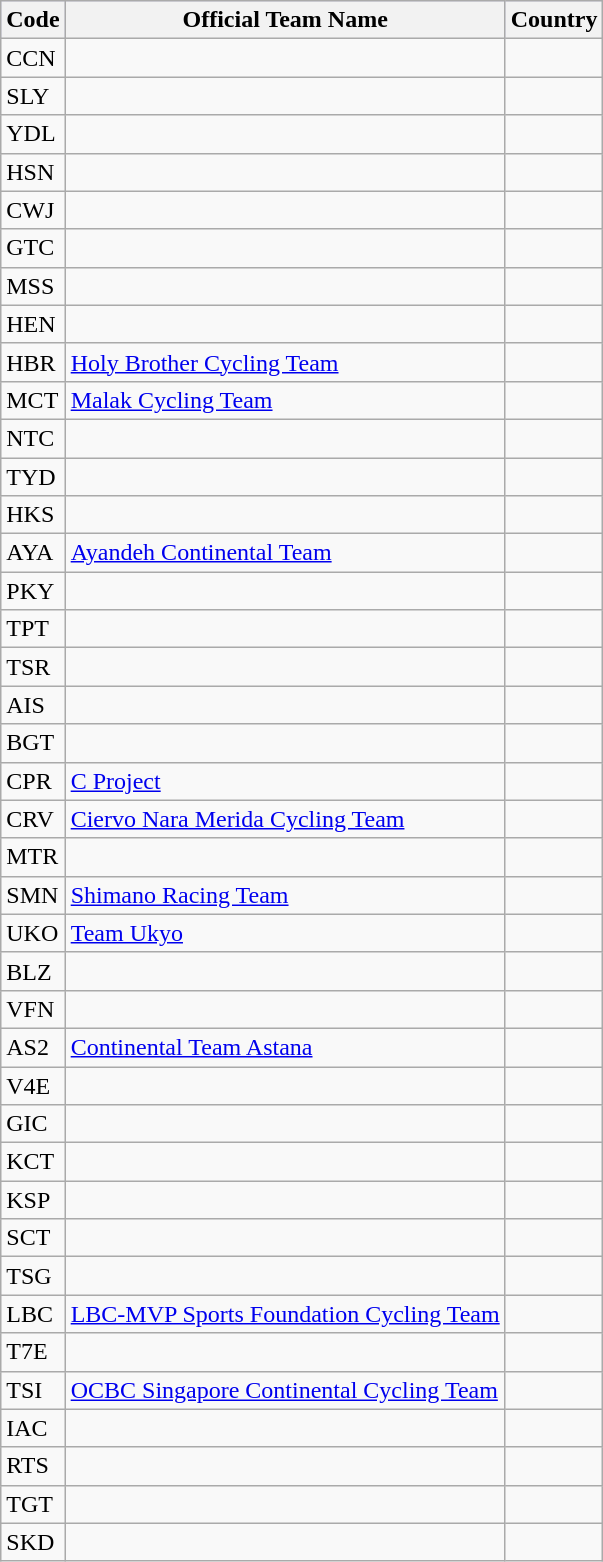<table class="wikitable">
<tr style="background:#ccccff;">
<th>Code</th>
<th>Official Team Name</th>
<th>Country</th>
</tr>
<tr>
<td>CCN</td>
<td></td>
<td></td>
</tr>
<tr>
<td>SLY</td>
<td></td>
<td></td>
</tr>
<tr>
<td>YDL</td>
<td></td>
<td></td>
</tr>
<tr>
<td>HSN</td>
<td></td>
<td></td>
</tr>
<tr>
<td>CWJ</td>
<td></td>
<td></td>
</tr>
<tr>
<td>GTC</td>
<td></td>
<td></td>
</tr>
<tr>
<td>MSS</td>
<td></td>
<td></td>
</tr>
<tr>
<td>HEN</td>
<td></td>
<td></td>
</tr>
<tr>
<td>HBR</td>
<td><a href='#'>Holy Brother Cycling Team</a></td>
<td></td>
</tr>
<tr>
<td>MCT</td>
<td><a href='#'>Malak Cycling Team</a></td>
<td></td>
</tr>
<tr>
<td>NTC</td>
<td></td>
<td></td>
</tr>
<tr>
<td>TYD</td>
<td></td>
<td></td>
</tr>
<tr>
<td>HKS</td>
<td></td>
<td></td>
</tr>
<tr>
<td>AYA</td>
<td><a href='#'>Ayandeh Continental Team</a></td>
<td></td>
</tr>
<tr>
<td>PKY</td>
<td></td>
<td></td>
</tr>
<tr>
<td>TPT</td>
<td></td>
<td></td>
</tr>
<tr>
<td>TSR</td>
<td></td>
<td></td>
</tr>
<tr>
<td>AIS</td>
<td></td>
<td></td>
</tr>
<tr>
<td>BGT</td>
<td></td>
<td></td>
</tr>
<tr>
<td>CPR</td>
<td><a href='#'>C Project</a></td>
<td></td>
</tr>
<tr>
<td>CRV</td>
<td><a href='#'>Ciervo Nara Merida Cycling Team</a></td>
<td></td>
</tr>
<tr>
<td>MTR</td>
<td></td>
<td></td>
</tr>
<tr>
<td>SMN</td>
<td><a href='#'>Shimano Racing Team</a></td>
<td></td>
</tr>
<tr>
<td>UKO</td>
<td><a href='#'>Team Ukyo</a></td>
<td></td>
</tr>
<tr>
<td>BLZ</td>
<td></td>
<td></td>
</tr>
<tr>
<td>VFN</td>
<td></td>
<td></td>
</tr>
<tr>
<td>AS2</td>
<td><a href='#'>Continental Team Astana</a></td>
<td></td>
</tr>
<tr>
<td>V4E</td>
<td></td>
<td></td>
</tr>
<tr>
<td>GIC</td>
<td></td>
<td></td>
</tr>
<tr>
<td>KCT</td>
<td></td>
<td></td>
</tr>
<tr>
<td>KSP</td>
<td></td>
<td></td>
</tr>
<tr>
<td>SCT</td>
<td></td>
<td></td>
</tr>
<tr>
<td>TSG</td>
<td></td>
<td></td>
</tr>
<tr>
<td>LBC</td>
<td><a href='#'>LBC-MVP Sports Foundation Cycling Team</a></td>
<td></td>
</tr>
<tr>
<td>T7E</td>
<td></td>
<td></td>
</tr>
<tr>
<td>TSI</td>
<td><a href='#'>OCBC Singapore Continental Cycling Team</a></td>
<td></td>
</tr>
<tr>
<td>IAC</td>
<td></td>
<td></td>
</tr>
<tr>
<td>RTS</td>
<td></td>
<td></td>
</tr>
<tr>
<td>TGT</td>
<td></td>
<td></td>
</tr>
<tr>
<td>SKD</td>
<td></td>
<td></td>
</tr>
</table>
